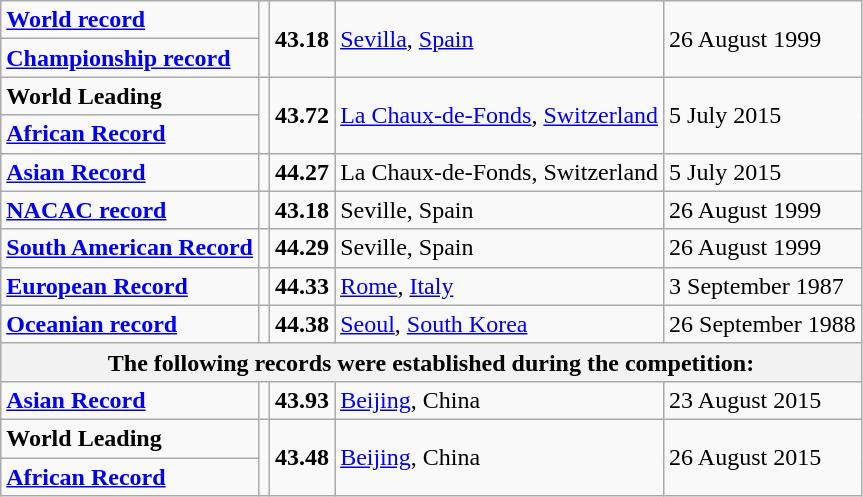<table class="wikitable">
<tr>
<td><strong><a href='#'>World record</a></strong></td>
<td rowspan=2></td>
<td rowspan=2><strong>43.18</strong></td>
<td rowspan=2><a href='#'>Sevilla</a>, <a href='#'>Spain</a></td>
<td rowspan=2>26 August 1999</td>
</tr>
<tr>
<td><strong><a href='#'>Championship record</a></strong></td>
</tr>
<tr>
<td><strong>World Leading</strong></td>
<td rowspan=2></td>
<td rowspan=2><strong>43.72</strong></td>
<td rowspan=2><a href='#'>La Chaux-de-Fonds</a>, <a href='#'>Switzerland</a></td>
<td rowspan=2>5 July 2015</td>
</tr>
<tr>
<td><strong><a href='#'>African Record</a></strong></td>
</tr>
<tr>
<td><strong><a href='#'>Asian Record</a></strong></td>
<td></td>
<td><strong>44.27</strong></td>
<td>La Chaux-de-Fonds, Switzerland</td>
<td>5 July 2015</td>
</tr>
<tr>
<td><strong><a href='#'>NACAC record</a></strong></td>
<td></td>
<td><strong>43.18</strong></td>
<td>Seville, Spain</td>
<td>26 August 1999</td>
</tr>
<tr>
<td><strong><a href='#'>South American Record</a></strong></td>
<td></td>
<td><strong>44.29</strong></td>
<td>Seville, Spain</td>
<td>26 August 1999</td>
</tr>
<tr>
<td><strong><a href='#'>European Record</a></strong></td>
<td></td>
<td><strong>44.33</strong></td>
<td><a href='#'>Rome</a>, <a href='#'>Italy</a></td>
<td>3 September 1987</td>
</tr>
<tr>
<td><strong><a href='#'>Oceanian record</a></strong></td>
<td></td>
<td><strong>44.38</strong></td>
<td><a href='#'>Seoul</a>, <a href='#'>South Korea</a></td>
<td>26 September 1988</td>
</tr>
<tr>
<th colspan=5>The following records were established during the competition:</th>
</tr>
<tr>
<td><strong><a href='#'>Asian Record</a></strong></td>
<td></td>
<td><strong>43.93</strong></td>
<td><a href='#'>Beijing</a>, China</td>
<td>23 August 2015</td>
</tr>
<tr>
<td><strong>World Leading</strong></td>
<td rowspan=2></td>
<td rowspan=2><strong>43.48</strong></td>
<td rowspan=2><a href='#'>Beijing</a>, China</td>
<td rowspan=2>26 August 2015</td>
</tr>
<tr>
<td><strong><a href='#'>African Record</a></strong></td>
</tr>
</table>
